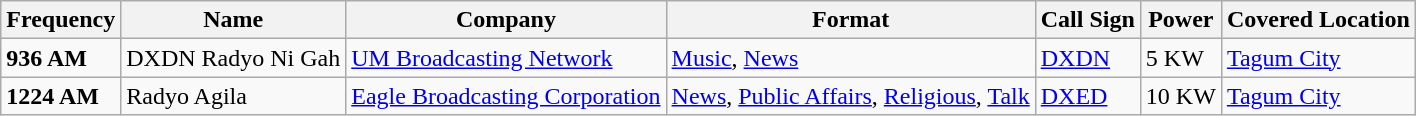<table class="wikitable">
<tr>
<th>Frequency</th>
<th>Name</th>
<th>Company</th>
<th>Format</th>
<th>Call Sign</th>
<th>Power</th>
<th>Covered Location</th>
</tr>
<tr>
<td><strong>936 AM</strong></td>
<td>DXDN Radyo Ni Gah</td>
<td><a href='#'>UM Broadcasting Network</a></td>
<td><a href='#'>Music</a>, <a href='#'>News</a></td>
<td><a href='#'>DXDN</a></td>
<td>5 KW</td>
<td><a href='#'>Tagum City</a></td>
</tr>
<tr>
<td><strong>1224 AM</strong></td>
<td>Radyo Agila</td>
<td><a href='#'>Eagle Broadcasting Corporation</a></td>
<td><a href='#'>News</a>, <a href='#'>Public Affairs</a>, <a href='#'>Religious</a>, <a href='#'>Talk</a></td>
<td><a href='#'>DXED</a></td>
<td>10 KW</td>
<td><a href='#'>Tagum City</a></td>
</tr>
</table>
